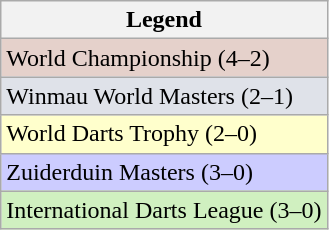<table class="wikitable">
<tr>
<th>Legend</th>
</tr>
<tr style="background:#e5d1cb;">
<td>World Championship (4–2)</td>
</tr>
<tr style="background:#dfe2e9;">
<td>Winmau World Masters (2–1)</td>
</tr>
<tr style="background:#ffc;">
<td>World Darts Trophy (2–0)</td>
</tr>
<tr style="background:#ccf;">
<td>Zuiderduin Masters (3–0)</td>
</tr>
<tr style="background:#d0f0c0;">
<td>International Darts League (3–0)</td>
</tr>
</table>
